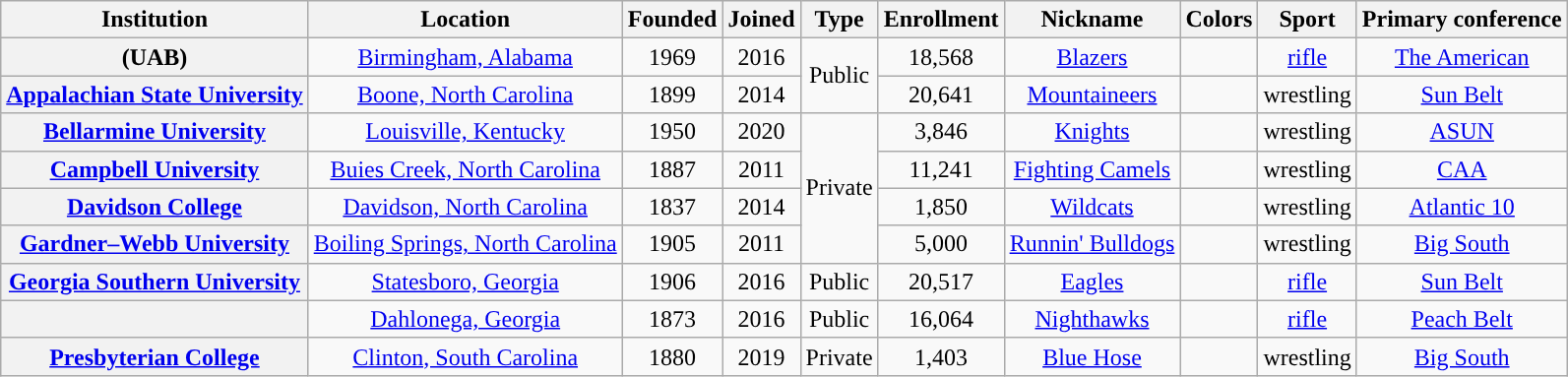<table class="wikitable sortable" style="text-align:center;">
<tr>
<th>Institution</th>
<th>Location</th>
<th>Founded</th>
<th>Joined</th>
<th>Type</th>
<th>Enrollment</th>
<th>Nickname</th>
<th class="unsortable">Colors</th>
<th>Sport</th>
<th>Primary conference</th>
</tr>
<tr>
<th> (UAB)</th>
<td><a href='#'>Birmingham, Alabama</a></td>
<td>1969</td>
<td>2016</td>
<td rowspan="2">Public</td>
<td>18,568</td>
<td><a href='#'>Blazers</a></td>
<td></td>
<td><a href='#'>rifle</a></td>
<td><a href='#'>The American</a></td>
</tr>
<tr>
<th><a href='#'>Appalachian State University</a></th>
<td><a href='#'>Boone, North Carolina</a></td>
<td>1899</td>
<td>2014</td>
<td>20,641</td>
<td><a href='#'>Mountaineers</a></td>
<td></td>
<td>wrestling</td>
<td><a href='#'>Sun Belt</a></td>
</tr>
<tr>
<th><a href='#'>Bellarmine University</a></th>
<td><a href='#'>Louisville, Kentucky</a></td>
<td>1950</td>
<td>2020</td>
<td rowspan=4>Private</td>
<td>3,846</td>
<td><a href='#'>Knights</a></td>
<td></td>
<td>wrestling</td>
<td><a href='#'>ASUN</a></td>
</tr>
<tr>
<th><a href='#'>Campbell University</a></th>
<td><a href='#'>Buies Creek, North Carolina</a></td>
<td>1887</td>
<td>2011</td>
<td>11,241</td>
<td><a href='#'>Fighting Camels</a></td>
<td></td>
<td>wrestling</td>
<td><a href='#'>CAA</a></td>
</tr>
<tr>
<th><a href='#'>Davidson College</a></th>
<td><a href='#'>Davidson, North Carolina</a></td>
<td>1837</td>
<td>2014</td>
<td>1,850</td>
<td><a href='#'>Wildcats</a></td>
<td></td>
<td>wrestling</td>
<td><a href='#'>Atlantic 10</a></td>
</tr>
<tr>
<th><a href='#'>Gardner–Webb University</a></th>
<td><a href='#'>Boiling Springs, North Carolina</a></td>
<td>1905</td>
<td>2011</td>
<td>5,000</td>
<td><a href='#'>Runnin' Bulldogs</a></td>
<td></td>
<td>wrestling</td>
<td><a href='#'>Big South</a></td>
</tr>
<tr>
<th><a href='#'>Georgia Southern University</a></th>
<td><a href='#'>Statesboro, Georgia</a></td>
<td>1906</td>
<td>2016</td>
<td>Public</td>
<td>20,517</td>
<td><a href='#'>Eagles</a></td>
<td></td>
<td><a href='#'>rifle</a></td>
<td><a href='#'>Sun Belt</a></td>
</tr>
<tr>
<th></th>
<td><a href='#'>Dahlonega, Georgia</a></td>
<td>1873</td>
<td>2016</td>
<td>Public</td>
<td>16,064</td>
<td><a href='#'>Nighthawks</a></td>
<td></td>
<td><a href='#'>rifle</a></td>
<td><a href='#'>Peach Belt</a></td>
</tr>
<tr>
<th><a href='#'>Presbyterian College</a></th>
<td><a href='#'>Clinton, South Carolina</a></td>
<td>1880</td>
<td>2019</td>
<td>Private</td>
<td>1,403</td>
<td><a href='#'>Blue Hose</a></td>
<td></td>
<td>wrestling</td>
<td><a href='#'>Big South</a></td>
</tr>
</table>
